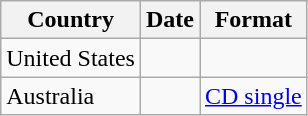<table class="wikitable">
<tr>
<th>Country</th>
<th>Date</th>
<th>Format</th>
</tr>
<tr>
<td>United States</td>
<td></td>
<td></td>
</tr>
<tr>
<td>Australia</td>
<td></td>
<td><a href='#'>CD single</a></td>
</tr>
</table>
